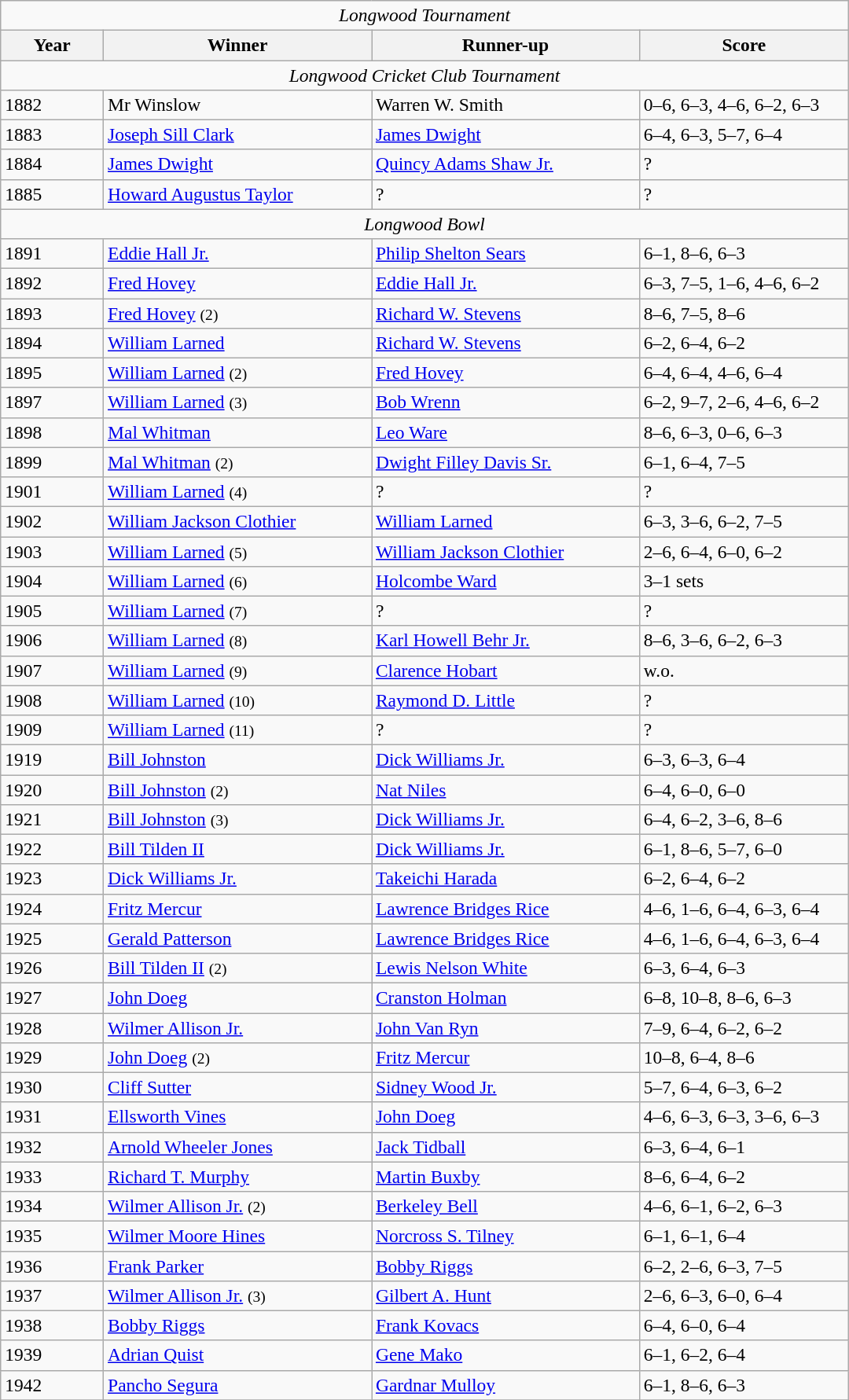<table class="wikitable" style="font-size:98%;">
<tr>
<td colspan=4 align=center><em>Longwood Tournament</em></td>
</tr>
<tr>
<th style="width:80px;">Year</th>
<th style="width:220px;">Winner</th>
<th style="width:220px;">Runner-up</th>
<th style="width:170px;">Score</th>
</tr>
<tr>
<td colspan=4 align=center><em>Longwood Cricket Club Tournament</em></td>
</tr>
<tr>
<td>1882</td>
<td> Mr Winslow</td>
<td> Warren W. Smith</td>
<td>0–6, 6–3, 4–6, 6–2, 6–3</td>
</tr>
<tr>
<td>1883</td>
<td> <a href='#'>Joseph Sill Clark</a></td>
<td> <a href='#'>James Dwight</a></td>
<td>6–4, 6–3, 5–7, 6–4</td>
</tr>
<tr>
<td>1884</td>
<td> <a href='#'>James Dwight</a></td>
<td> <a href='#'>Quincy Adams Shaw Jr.</a></td>
<td>?</td>
</tr>
<tr>
<td>1885</td>
<td> <a href='#'>Howard Augustus Taylor</a></td>
<td> ?</td>
<td>?</td>
</tr>
<tr>
<td colspan=4 align=center><em>Longwood Bowl</em></td>
</tr>
<tr>
<td>1891</td>
<td> <a href='#'>Eddie Hall Jr.</a></td>
<td> <a href='#'>Philip Shelton Sears</a></td>
<td>6–1, 8–6, 6–3</td>
</tr>
<tr>
<td>1892</td>
<td> <a href='#'>Fred Hovey</a></td>
<td> <a href='#'>Eddie Hall Jr.</a></td>
<td>6–3, 7–5, 1–6, 4–6, 6–2</td>
</tr>
<tr>
<td>1893</td>
<td> <a href='#'>Fred Hovey</a> <small>(2)</small></td>
<td> <a href='#'>Richard W. Stevens</a></td>
<td>8–6, 7–5, 8–6</td>
</tr>
<tr>
<td>1894</td>
<td> <a href='#'>William Larned</a></td>
<td> <a href='#'>Richard W. Stevens</a></td>
<td>6–2, 6–4, 6–2</td>
</tr>
<tr>
<td>1895</td>
<td> <a href='#'>William Larned</a> <small>(2)</small></td>
<td> <a href='#'>Fred Hovey</a></td>
<td>6–4, 6–4, 4–6, 6–4</td>
</tr>
<tr>
<td>1897</td>
<td> <a href='#'>William Larned</a> <small>(3)</small></td>
<td> <a href='#'>Bob Wrenn</a></td>
<td>6–2, 9–7, 2–6, 4–6, 6–2</td>
</tr>
<tr>
<td>1898</td>
<td> <a href='#'>Mal Whitman</a></td>
<td> <a href='#'>Leo Ware</a></td>
<td>8–6, 6–3, 0–6, 6–3</td>
</tr>
<tr>
<td>1899</td>
<td> <a href='#'>Mal Whitman</a> <small>(2)</small></td>
<td> <a href='#'>Dwight Filley Davis Sr.</a></td>
<td>6–1, 6–4, 7–5</td>
</tr>
<tr>
<td>1901</td>
<td> <a href='#'>William Larned</a> <small>(4)</small></td>
<td>?</td>
<td>?</td>
</tr>
<tr>
<td>1902</td>
<td> <a href='#'>William Jackson Clothier</a></td>
<td> <a href='#'>William Larned</a></td>
<td>6–3, 3–6, 6–2, 7–5</td>
</tr>
<tr>
<td>1903</td>
<td> <a href='#'>William Larned</a> <small>(5)</small></td>
<td> <a href='#'>William Jackson Clothier</a></td>
<td>2–6, 6–4, 6–0, 6–2</td>
</tr>
<tr>
<td>1904</td>
<td> <a href='#'>William Larned</a> <small>(6)</small></td>
<td> <a href='#'>Holcombe Ward</a></td>
<td>3–1 sets</td>
</tr>
<tr>
<td>1905</td>
<td> <a href='#'>William Larned</a> <small>(7)</small></td>
<td>?</td>
<td>?</td>
</tr>
<tr>
<td>1906</td>
<td> <a href='#'>William Larned</a> <small>(8)</small></td>
<td> <a href='#'>Karl Howell Behr Jr.</a></td>
<td>8–6, 3–6, 6–2, 6–3</td>
</tr>
<tr>
<td>1907</td>
<td> <a href='#'>William Larned</a> <small>(9)</small></td>
<td> <a href='#'>Clarence Hobart</a></td>
<td>w.o.</td>
</tr>
<tr>
<td>1908</td>
<td> <a href='#'>William Larned</a> <small>(10)</small></td>
<td> <a href='#'>Raymond D. Little</a></td>
<td>?</td>
</tr>
<tr>
<td>1909</td>
<td> <a href='#'>William Larned</a> <small>(11)</small></td>
<td>?</td>
<td>?</td>
</tr>
<tr>
<td>1919</td>
<td> <a href='#'>Bill Johnston</a></td>
<td> <a href='#'>Dick Williams Jr.</a></td>
<td>6–3, 6–3, 6–4</td>
</tr>
<tr>
<td>1920</td>
<td> <a href='#'>Bill Johnston</a> <small>(2)</small></td>
<td> <a href='#'>Nat Niles</a></td>
<td>6–4, 6–0, 6–0</td>
</tr>
<tr>
<td>1921</td>
<td> <a href='#'>Bill Johnston</a> <small>(3)</small></td>
<td> <a href='#'>Dick Williams Jr.</a></td>
<td>6–4, 6–2, 3–6, 8–6</td>
</tr>
<tr>
<td>1922</td>
<td> <a href='#'>Bill Tilden II</a></td>
<td> <a href='#'>Dick Williams Jr.</a></td>
<td>6–1, 8–6, 5–7, 6–0</td>
</tr>
<tr>
<td>1923</td>
<td> <a href='#'>Dick Williams Jr.</a></td>
<td> <a href='#'>Takeichi Harada</a></td>
<td>6–2, 6–4, 6–2</td>
</tr>
<tr>
<td>1924</td>
<td> <a href='#'>Fritz Mercur</a></td>
<td> <a href='#'>Lawrence Bridges Rice</a></td>
<td>4–6, 1–6, 6–4, 6–3, 6–4</td>
</tr>
<tr>
<td>1925</td>
<td> <a href='#'>Gerald Patterson</a></td>
<td> <a href='#'>Lawrence Bridges Rice</a></td>
<td>4–6, 1–6, 6–4, 6–3, 6–4</td>
</tr>
<tr>
<td>1926</td>
<td> <a href='#'>Bill Tilden II</a> <small>(2)</small></td>
<td> <a href='#'>Lewis Nelson White</a></td>
<td>6–3, 6–4, 6–3</td>
</tr>
<tr>
<td>1927</td>
<td> <a href='#'>John Doeg</a></td>
<td> <a href='#'>Cranston Holman</a></td>
<td>6–8, 10–8, 8–6, 6–3</td>
</tr>
<tr>
<td>1928</td>
<td> <a href='#'>Wilmer Allison Jr.</a></td>
<td> <a href='#'>John Van Ryn</a></td>
<td>7–9, 6–4, 6–2, 6–2</td>
</tr>
<tr>
<td>1929</td>
<td> <a href='#'>John Doeg</a> <small>(2)</small></td>
<td> <a href='#'>Fritz Mercur</a></td>
<td>10–8, 6–4, 8–6</td>
</tr>
<tr>
<td>1930</td>
<td> <a href='#'>Cliff Sutter</a></td>
<td> <a href='#'>Sidney Wood Jr.</a></td>
<td>5–7, 6–4, 6–3, 6–2</td>
</tr>
<tr>
<td>1931</td>
<td> <a href='#'>Ellsworth Vines</a></td>
<td> <a href='#'>John Doeg</a></td>
<td>4–6, 6–3, 6–3, 3–6, 6–3</td>
</tr>
<tr>
<td>1932</td>
<td> <a href='#'>Arnold Wheeler Jones</a></td>
<td> <a href='#'>Jack Tidball</a></td>
<td>6–3, 6–4, 6–1</td>
</tr>
<tr>
<td>1933</td>
<td> <a href='#'>Richard T. Murphy</a></td>
<td> <a href='#'>Martin Buxby</a></td>
<td>8–6, 6–4, 6–2</td>
</tr>
<tr>
<td>1934</td>
<td> <a href='#'>Wilmer Allison Jr.</a> <small>(2)</small></td>
<td> <a href='#'>Berkeley Bell</a></td>
<td>4–6, 6–1, 6–2, 6–3</td>
</tr>
<tr>
<td>1935</td>
<td> <a href='#'>Wilmer Moore Hines</a></td>
<td> <a href='#'>Norcross S. Tilney</a></td>
<td>6–1, 6–1, 6–4</td>
</tr>
<tr>
<td>1936</td>
<td> <a href='#'>Frank Parker</a></td>
<td> <a href='#'>Bobby Riggs</a></td>
<td>6–2, 2–6, 6–3, 7–5</td>
</tr>
<tr>
<td>1937</td>
<td> <a href='#'>Wilmer Allison Jr.</a> <small>(3)</small></td>
<td> <a href='#'>Gilbert A. Hunt</a></td>
<td>2–6, 6–3, 6–0, 6–4</td>
</tr>
<tr>
<td>1938</td>
<td> <a href='#'>Bobby Riggs</a></td>
<td> <a href='#'>Frank Kovacs</a></td>
<td>6–4, 6–0, 6–4</td>
</tr>
<tr>
<td>1939</td>
<td> <a href='#'>Adrian Quist</a></td>
<td> <a href='#'>Gene Mako</a></td>
<td>6–1, 6–2, 6–4</td>
</tr>
<tr>
<td>1942</td>
<td> <a href='#'>Pancho Segura</a></td>
<td> <a href='#'>Gardnar Mulloy</a></td>
<td>6–1, 8–6, 6–3</td>
</tr>
<tr>
</tr>
</table>
